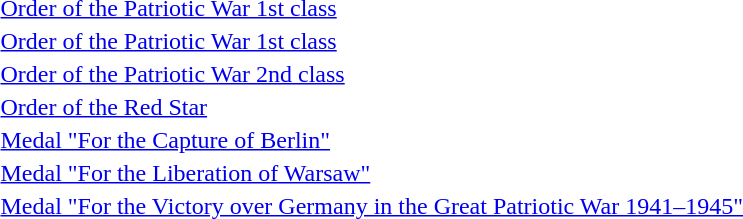<table>
<tr>
<td> <a href='#'>Order of the Patriotic War 1st class</a></td>
</tr>
<tr>
<td> <a href='#'>Order of the Patriotic War 1st class</a></td>
</tr>
<tr>
<td> <a href='#'>Order of the Patriotic War 2nd class</a></td>
</tr>
<tr>
<td> <a href='#'>Order of the Red Star</a></td>
</tr>
<tr>
<td> <a href='#'>Medal "For the Capture of Berlin"</a></td>
</tr>
<tr>
<td> <a href='#'>Medal "For the Liberation of Warsaw"</a></td>
</tr>
<tr>
<td> <a href='#'>Medal "For the Victory over Germany in the Great Patriotic War 1941–1945"</a></td>
</tr>
<tr>
</tr>
</table>
